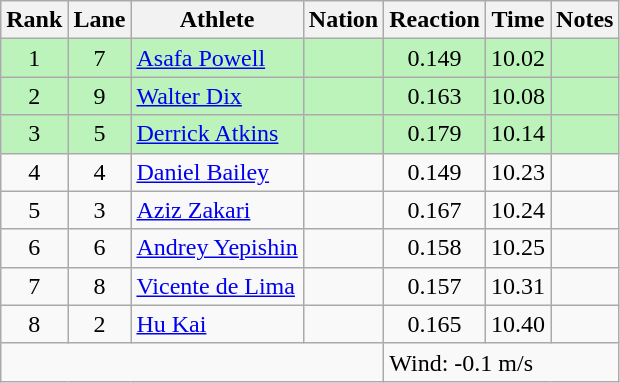<table class="wikitable sortable" style="text-align:center">
<tr>
<th>Rank</th>
<th>Lane</th>
<th>Athlete</th>
<th>Nation</th>
<th>Reaction</th>
<th>Time</th>
<th>Notes</th>
</tr>
<tr bgcolor=bbf3bb>
<td>1</td>
<td>7</td>
<td align="left"><a href='#'>Asafa Powell</a></td>
<td align="left"></td>
<td>0.149</td>
<td>10.02</td>
<td></td>
</tr>
<tr bgcolor=bbf3bb>
<td>2</td>
<td>9</td>
<td align="left"><a href='#'>Walter Dix</a></td>
<td align="left"></td>
<td>0.163</td>
<td>10.08</td>
<td></td>
</tr>
<tr bgcolor=bbf3bb>
<td>3</td>
<td>5</td>
<td align="left"><a href='#'>Derrick Atkins</a></td>
<td align="left"></td>
<td>0.179</td>
<td>10.14</td>
<td></td>
</tr>
<tr>
<td>4</td>
<td>4</td>
<td align="left"><a href='#'>Daniel Bailey</a></td>
<td align="left"></td>
<td>0.149</td>
<td>10.23</td>
<td></td>
</tr>
<tr>
<td>5</td>
<td>3</td>
<td align="left"><a href='#'>Aziz Zakari</a></td>
<td align="left"></td>
<td>0.167</td>
<td>10.24</td>
<td></td>
</tr>
<tr>
<td>6</td>
<td>6</td>
<td align="left"><a href='#'>Andrey Yepishin</a></td>
<td align="left"></td>
<td>0.158</td>
<td>10.25</td>
<td></td>
</tr>
<tr>
<td>7</td>
<td>8</td>
<td align="left"><a href='#'>Vicente de Lima</a></td>
<td align="left"></td>
<td>0.157</td>
<td>10.31</td>
<td></td>
</tr>
<tr>
<td>8</td>
<td>2</td>
<td align="left"><a href='#'>Hu Kai</a></td>
<td align="left"></td>
<td>0.165</td>
<td>10.40</td>
<td></td>
</tr>
<tr>
<td colspan=4></td>
<td colspan=4 align=left>Wind: -0.1 m/s</td>
</tr>
</table>
